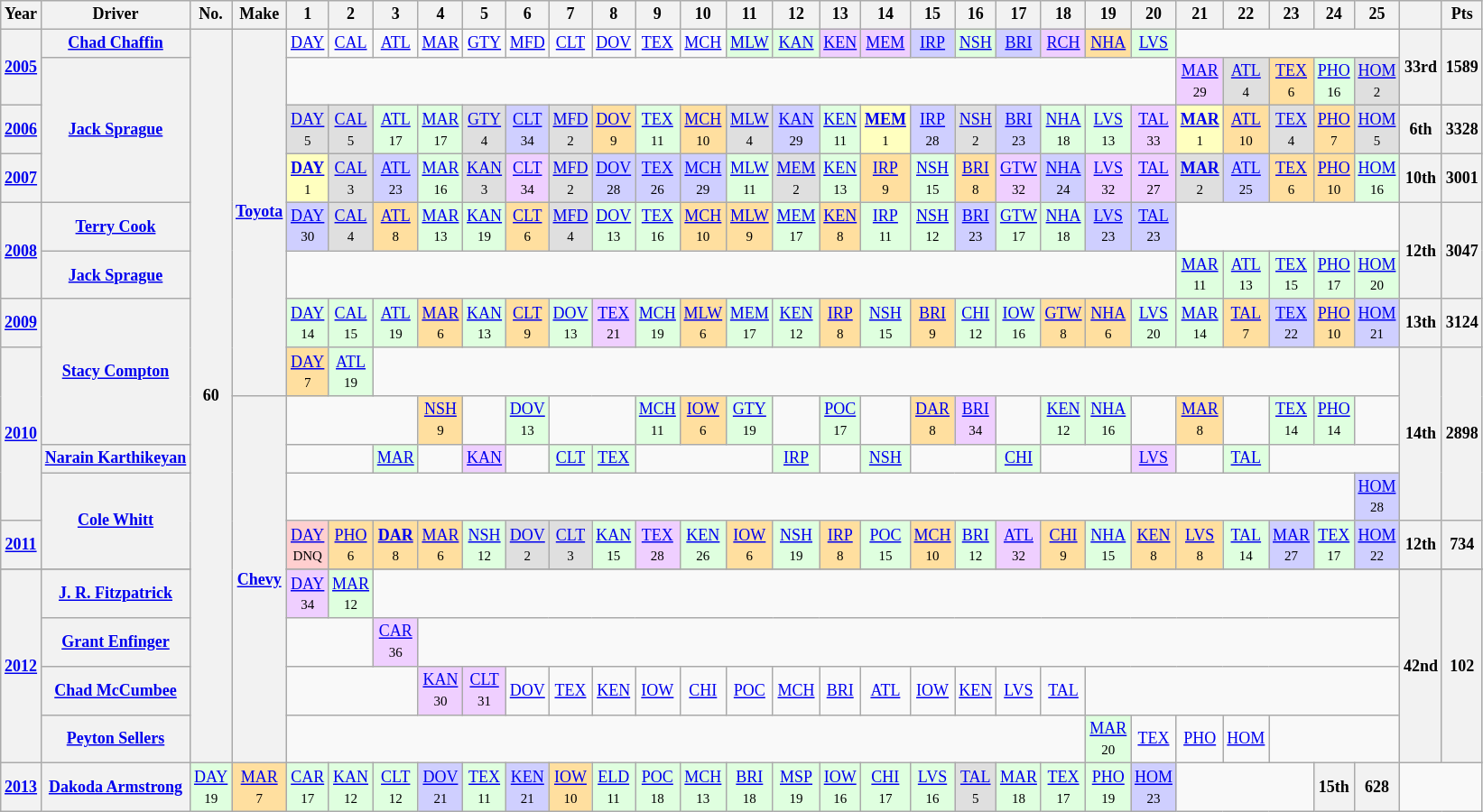<table class="wikitable" style="text-align:center; font-size:75%">
<tr>
<th>Year</th>
<th>Driver</th>
<th>No.</th>
<th>Make</th>
<th>1</th>
<th>2</th>
<th>3</th>
<th>4</th>
<th>5</th>
<th>6</th>
<th>7</th>
<th>8</th>
<th>9</th>
<th>10</th>
<th>11</th>
<th>12</th>
<th>13</th>
<th>14</th>
<th>15</th>
<th>16</th>
<th>17</th>
<th>18</th>
<th>19</th>
<th>20</th>
<th>21</th>
<th>22</th>
<th>23</th>
<th>24</th>
<th>25</th>
<th></th>
<th>Pts</th>
</tr>
<tr>
<th rowspan=2><a href='#'>2005</a></th>
<th><a href='#'>Chad Chaffin</a></th>
<th rowspan=17>60</th>
<th rowspan=8><a href='#'>Toyota</a></th>
<td><a href='#'>DAY</a></td>
<td><a href='#'>CAL</a></td>
<td><a href='#'>ATL</a></td>
<td><a href='#'>MAR</a></td>
<td><a href='#'>GTY</a></td>
<td><a href='#'>MFD</a></td>
<td><a href='#'>CLT</a></td>
<td><a href='#'>DOV</a></td>
<td><a href='#'>TEX</a></td>
<td><a href='#'>MCH</a></td>
<td style="background:#DFFFDF;"><a href='#'>MLW</a><br></td>
<td style="background:#DFFFDF;"><a href='#'>KAN</a><br></td>
<td style="background:#EFCFFF;"><a href='#'>KEN</a><br></td>
<td style="background:#EFCFFF;"><a href='#'>MEM</a><br></td>
<td style="background:#CFCFFF;"><a href='#'>IRP</a><br></td>
<td style="background:#DFFFDF;"><a href='#'>NSH</a><br></td>
<td style="background:#CFCFFF;"><a href='#'>BRI</a><br></td>
<td style="background:#EFCFFF;"><a href='#'>RCH</a><br></td>
<td style="background:#FFDF9F;"><a href='#'>NHA</a><br></td>
<td style="background:#DFFFDF;"><a href='#'>LVS</a><br></td>
<td colspan=5></td>
<th rowspan=2>33rd</th>
<th rowspan=2>1589</th>
</tr>
<tr>
<th rowspan=3><a href='#'>Jack Sprague</a></th>
<td colspan=20></td>
<td style="background:#EFCFFF;"><a href='#'>MAR</a><br><small>29</small></td>
<td style="background:#DFDFDF;"><a href='#'>ATL</a><br><small>4</small></td>
<td style="background:#FFDF9F;"><a href='#'>TEX</a><br><small>6</small></td>
<td style="background:#DFFFDF;"><a href='#'>PHO</a><br><small>16</small></td>
<td style="background:#DFDFDF;"><a href='#'>HOM</a><br><small>2</small></td>
</tr>
<tr>
<th><a href='#'>2006</a></th>
<td style="background:#DFDFDF;"><a href='#'>DAY</a><br><small>5</small></td>
<td style="background:#DFDFDF;"><a href='#'>CAL</a><br><small>5</small></td>
<td style="background:#DFFFDF;"><a href='#'>ATL</a><br><small>17</small></td>
<td style="background:#DFFFDF;"><a href='#'>MAR</a><br><small>17</small></td>
<td style="background:#DFDFDF;"><a href='#'>GTY</a><br><small>4</small></td>
<td style="background:#CFCFFF;"><a href='#'>CLT</a><br><small>34</small></td>
<td style="background:#DFDFDF;"><a href='#'>MFD</a><br><small>2</small></td>
<td style="background:#FFDF9F;"><a href='#'>DOV</a><br><small>9</small></td>
<td style="background:#DFFFDF;"><a href='#'>TEX</a><br><small>11</small></td>
<td style="background:#FFDF9F;"><a href='#'>MCH</a><br><small>10</small></td>
<td style="background:#DFDFDF;"><a href='#'>MLW</a><br><small>4</small></td>
<td style="background:#CFCFFF;"><a href='#'>KAN</a><br><small>29</small></td>
<td style="background:#DFFFDF;"><a href='#'>KEN</a><br><small>11</small></td>
<td style="background:#FFFFBF;"><strong><a href='#'>MEM</a></strong><br><small>1</small></td>
<td style="background:#CFCFFF;"><a href='#'>IRP</a><br><small>28</small></td>
<td style="background:#DFDFDF;"><a href='#'>NSH</a><br><small>2</small></td>
<td style="background:#CFCFFF;"><a href='#'>BRI</a><br><small>23</small></td>
<td style="background:#DFFFDF;"><a href='#'>NHA</a><br><small>18</small></td>
<td style="background:#DFFFDF;"><a href='#'>LVS</a><br><small>13</small></td>
<td style="background:#EFCFFF;"><a href='#'>TAL</a><br><small>33</small></td>
<td style="background:#FFFFBF;"><strong><a href='#'>MAR</a></strong><br><small>1</small></td>
<td style="background:#FFDF9F;"><a href='#'>ATL</a><br><small>10</small></td>
<td style="background:#DFDFDF;"><a href='#'>TEX</a><br><small>4</small></td>
<td style="background:#FFDF9F;"><a href='#'>PHO</a><br><small>7</small></td>
<td style="background:#DFDFDF;"><a href='#'>HOM</a><br><small>5</small></td>
<th>6th</th>
<th>3328</th>
</tr>
<tr>
<th><a href='#'>2007</a></th>
<td style="background:#FFFFBF;"><strong><a href='#'>DAY</a></strong><br><small>1</small></td>
<td style="background:#DFDFDF;"><a href='#'>CAL</a><br><small>3</small></td>
<td style="background:#CFCFFF;"><a href='#'>ATL</a><br><small>23</small></td>
<td style="background:#DFFFDF;"><a href='#'>MAR</a><br><small>16</small></td>
<td style="background:#DFDFDF;"><a href='#'>KAN</a><br><small>3</small></td>
<td style="background:#EFCFFF;"><a href='#'>CLT</a><br><small>34</small></td>
<td style="background:#DFDFDF;"><a href='#'>MFD</a><br><small>2</small></td>
<td style="background:#CFCFFF;"><a href='#'>DOV</a><br><small>28</small></td>
<td style="background:#CFCFFF;"><a href='#'>TEX</a><br><small>26</small></td>
<td style="background:#CFCFFF;"><a href='#'>MCH</a><br><small>29</small></td>
<td style="background:#DFFFDF;"><a href='#'>MLW</a><br><small>11</small></td>
<td style="background:#DFDFDF;"><a href='#'>MEM</a><br><small>2</small></td>
<td style="background:#DFFFDF;"><a href='#'>KEN</a><br><small>13</small></td>
<td style="background:#FFDF9F;"><a href='#'>IRP</a><br><small>9</small></td>
<td style="background:#DFFFDF;"><a href='#'>NSH</a><br><small>15</small></td>
<td style="background:#FFDF9F;"><a href='#'>BRI</a><br><small>8</small></td>
<td style="background:#EFCFFF;"><a href='#'>GTW</a><br><small>32</small></td>
<td style="background:#CFCFFF;"><a href='#'>NHA</a><br><small>24</small></td>
<td style="background:#EFCFFF;"><a href='#'>LVS</a><br><small>32</small></td>
<td style="background:#EFCFFF;"><a href='#'>TAL</a><br><small>27</small></td>
<td style="background:#DFDFDF;"><strong><a href='#'>MAR</a></strong><br><small>2</small></td>
<td style="background:#CFCFFF;"><a href='#'>ATL</a><br><small>25</small></td>
<td style="background:#FFDF9F;"><a href='#'>TEX</a><br><small>6</small></td>
<td style="background:#FFDF9F;"><a href='#'>PHO</a><br><small>10</small></td>
<td style="background:#DFFFDF;"><a href='#'>HOM</a><br><small>16</small></td>
<th>10th</th>
<th>3001</th>
</tr>
<tr>
<th rowspan=2><a href='#'>2008</a></th>
<th><a href='#'>Terry Cook</a></th>
<td style="background:#CFCFFF;"><a href='#'>DAY</a><br><small>30</small></td>
<td style="background:#DFDFDF;"><a href='#'>CAL</a><br><small>4</small></td>
<td style="background:#FFDF9F;"><a href='#'>ATL</a><br><small>8</small></td>
<td style="background:#DFFFDF;"><a href='#'>MAR</a><br><small>13</small></td>
<td style="background:#DFFFDF;"><a href='#'>KAN</a><br><small>19</small></td>
<td style="background:#FFDF9F;"><a href='#'>CLT</a><br><small>6</small></td>
<td style="background:#DFDFDF;"><a href='#'>MFD</a><br><small>4</small></td>
<td style="background:#DFFFDF;"><a href='#'>DOV</a><br><small>13</small></td>
<td style="background:#DFFFDF;"><a href='#'>TEX</a><br><small>16</small></td>
<td style="background:#FFDF9F;"><a href='#'>MCH</a><br><small>10</small></td>
<td style="background:#FFDF9F;"><a href='#'>MLW</a><br><small>9</small></td>
<td style="background:#DFFFDF;"><a href='#'>MEM</a><br><small>17</small></td>
<td style="background:#FFDF9F;"><a href='#'>KEN</a><br><small>8</small></td>
<td style="background:#DFFFDF;"><a href='#'>IRP</a><br><small>11</small></td>
<td style="background:#DFFFDF;"><a href='#'>NSH</a><br><small>12</small></td>
<td style="background:#CFCFFF;"><a href='#'>BRI</a><br><small>23</small></td>
<td style="background:#DFFFDF;"><a href='#'>GTW</a><br><small>17</small></td>
<td style="background:#DFFFDF;"><a href='#'>NHA</a><br><small>18</small></td>
<td style="background:#CFCFFF;"><a href='#'>LVS</a><br><small>23</small></td>
<td style="background:#CFCFFF;"><a href='#'>TAL</a><br><small>23</small></td>
<td colspan=5></td>
<th rowspan=2>12th</th>
<th rowspan=2>3047</th>
</tr>
<tr>
<th><a href='#'>Jack Sprague</a></th>
<td colspan=20></td>
<td style="background:#DFFFDF;"><a href='#'>MAR</a><br><small>11</small></td>
<td style="background:#DFFFDF;"><a href='#'>ATL</a><br><small>13</small></td>
<td style="background:#DFFFDF;"><a href='#'>TEX</a><br><small>15</small></td>
<td style="background:#DFFFDF;"><a href='#'>PHO</a><br><small>17</small></td>
<td style="background:#DFFFDF;"><a href='#'>HOM</a><br><small>20</small></td>
</tr>
<tr>
<th><a href='#'>2009</a></th>
<th rowspan=3><a href='#'>Stacy Compton</a></th>
<td style="background:#DFFFDF;"><a href='#'>DAY</a><br><small>14</small></td>
<td style="background:#DFFFDF;"><a href='#'>CAL</a><br><small>15</small></td>
<td style="background:#DFFFDF;"><a href='#'>ATL</a><br><small>19</small></td>
<td style="background:#FFDF9F;"><a href='#'>MAR</a><br><small>6</small></td>
<td style="background:#DFFFDF;"><a href='#'>KAN</a><br><small>13</small></td>
<td style="background:#FFDF9F;"><a href='#'>CLT</a><br><small>9</small></td>
<td style="background:#DFFFDF;"><a href='#'>DOV</a><br><small>13</small></td>
<td style="background:#EFCFFF;"><a href='#'>TEX</a><br><small>21</small></td>
<td style="background:#DFFFDF;"><a href='#'>MCH</a><br><small>19</small></td>
<td style="background:#FFDF9F;"><a href='#'>MLW</a><br><small>6</small></td>
<td style="background:#DFFFDF;"><a href='#'>MEM</a><br><small>17</small></td>
<td style="background:#DFFFDF;"><a href='#'>KEN</a><br><small>12</small></td>
<td style="background:#FFDF9F;"><a href='#'>IRP</a><br><small>8</small></td>
<td style="background:#DFFFDF;"><a href='#'>NSH</a><br><small>15</small></td>
<td style="background:#FFDF9F;"><a href='#'>BRI</a><br><small>9</small></td>
<td style="background:#DFFFDF;"><a href='#'>CHI</a><br><small>12</small></td>
<td style="background:#DFFFDF;"><a href='#'>IOW</a><br><small>16</small></td>
<td style="background:#FFDF9F;"><a href='#'>GTW</a><br><small>8</small></td>
<td style="background:#FFDF9F;"><a href='#'>NHA</a><br><small>6</small></td>
<td style="background:#DFFFDF;"><a href='#'>LVS</a><br><small>20</small></td>
<td style="background:#DFFFDF;"><a href='#'>MAR</a><br><small>14</small></td>
<td style="background:#FFDF9F;"><a href='#'>TAL</a><br><small>7</small></td>
<td style="background:#CFCFFF;"><a href='#'>TEX</a><br><small>22</small></td>
<td style="background:#FFDF9F;"><a href='#'>PHO</a><br><small>10</small></td>
<td style="background:#CFCFFF;"><a href='#'>HOM</a><br><small>21</small></td>
<th>13th</th>
<th>3124</th>
</tr>
<tr>
<th rowspan=4><a href='#'>2010</a></th>
<td style="background:#FFDF9F;"><a href='#'>DAY</a><br><small>7</small></td>
<td style="background:#DFFFDF;"><a href='#'>ATL</a><br><small>19</small></td>
<td colspan=23></td>
<th rowspan=4>14th</th>
<th rowspan=4>2898</th>
</tr>
<tr>
<th rowspan=9><a href='#'>Chevy</a></th>
<td colspan=3></td>
<td style="background:#FFDF9F;"><a href='#'>NSH</a><br><small>9</small></td>
<td></td>
<td style="background:#DFFFDF;"><a href='#'>DOV</a><br><small>13</small></td>
<td colspan=2></td>
<td style="background:#DFFFDF;"><a href='#'>MCH</a><br><small>11</small></td>
<td style="background:#FFDF9F;"><a href='#'>IOW</a><br><small>6</small></td>
<td style="background:#DFFFDF;"><a href='#'>GTY</a><br><small>19</small></td>
<td></td>
<td style="background:#DFFFDF;"><a href='#'>POC</a><br><small>17</small></td>
<td></td>
<td style="background:#FFDF9F;"><a href='#'>DAR</a><br><small>8</small></td>
<td style="background:#EFCFFF;"><a href='#'>BRI</a><br><small>34</small></td>
<td></td>
<td style="background:#DFFFDF;"><a href='#'>KEN</a><br><small>12</small></td>
<td style="background:#DFFFDF;"><a href='#'>NHA</a><br><small>16</small></td>
<td></td>
<td style="background:#FFDF9F;"><a href='#'>MAR</a><br><small>8</small></td>
<td></td>
<td style="background:#DFFFDF;"><a href='#'>TEX</a><br><small>14</small></td>
<td style="background:#DFFFDF;"><a href='#'>PHO</a><br><small>14</small></td>
<td></td>
</tr>
<tr>
<th><a href='#'>Narain Karthikeyan</a></th>
<td colspan=2></td>
<td style="background:#DFFFDF;"><a href='#'>MAR</a><br></td>
<td></td>
<td style="background:#EFCFFF;"><a href='#'>KAN</a><br></td>
<td></td>
<td style="background:#DFFFDF;"><a href='#'>CLT</a><br></td>
<td style="background:#DFFFDF;"><a href='#'>TEX</a><br></td>
<td colspan=3></td>
<td style="background:#DFFFDF;"><a href='#'>IRP</a><br></td>
<td></td>
<td style="background:#DFFFDF;"><a href='#'>NSH</a><br></td>
<td colspan=2></td>
<td style="background:#DFFFDF;"><a href='#'>CHI</a><br></td>
<td colspan=2></td>
<td style="background:#EFCFFF;"><a href='#'>LVS</a><br></td>
<td></td>
<td style="background:#DFFFDF;"><a href='#'>TAL</a><br></td>
<td colspan=3></td>
</tr>
<tr>
<th rowspan=2><a href='#'>Cole Whitt</a></th>
<td colspan=24></td>
<td style="background:#CFCFFF;"><a href='#'>HOM</a><br><small>28</small></td>
</tr>
<tr>
<th><a href='#'>2011</a></th>
<td style="background:#FFCFCF;"><a href='#'>DAY</a><br><small>DNQ</small></td>
<td style="background:#FFDF9F;"><a href='#'>PHO</a><br><small>6</small></td>
<td style="background:#FFDF9F;"><strong><a href='#'>DAR</a></strong><br><small>8</small></td>
<td style="background:#FFDF9F;"><a href='#'>MAR</a><br><small>6</small></td>
<td style="background:#DFFFDF;"><a href='#'>NSH</a><br><small>12</small></td>
<td style="background:#DFDFDF;"><a href='#'>DOV</a><br><small>2</small></td>
<td style="background:#DFDFDF;"><a href='#'>CLT</a><br><small>3</small></td>
<td style="background:#DFFFDF;"><a href='#'>KAN</a><br><small>15</small></td>
<td style="background:#EFCFFF;"><a href='#'>TEX</a><br><small>28</small></td>
<td style="background:#DFFFDF;"><a href='#'>KEN</a><br><small>26</small></td>
<td style="background:#FFDF9F;"><a href='#'>IOW</a><br><small>6</small></td>
<td style="background:#DFFFDF;"><a href='#'>NSH</a><br><small>19</small></td>
<td style="background:#FFDF9F;"><a href='#'>IRP</a><br><small>8</small></td>
<td style="background:#DFFFDF;"><a href='#'>POC</a><br><small>15</small></td>
<td style="background:#FFDF9F;"><a href='#'>MCH</a><br><small>10</small></td>
<td style="background:#DFFFDF;"><a href='#'>BRI</a><br><small>12</small></td>
<td style="background:#EFCFFF;"><a href='#'>ATL</a><br><small>32</small></td>
<td style="background:#FFDF9F;"><a href='#'>CHI</a><br><small>9</small></td>
<td style="background:#DFFFDF;"><a href='#'>NHA</a><br><small>15</small></td>
<td style="background:#FFDF9F;"><a href='#'>KEN</a><br><small>8</small></td>
<td style="background:#FFDF9F;"><a href='#'>LVS</a><br><small>8</small></td>
<td style="background:#DFFFDF;"><a href='#'>TAL</a><br><small>14</small></td>
<td style="background:#CFCFFF;"><a href='#'>MAR</a><br><small>27</small></td>
<td style="background:#DFFFDF;"><a href='#'>TEX</a><br><small>17</small></td>
<td style="background:#CFCFFF;"><a href='#'>HOM</a><br><small>22</small></td>
<th>12th</th>
<th>734</th>
</tr>
<tr>
</tr>
<tr>
<th rowspan=4><a href='#'>2012</a></th>
<th><a href='#'>J. R. Fitzpatrick</a></th>
<td style="background:#EFCFFF;"><a href='#'>DAY</a><br><small>34</small></td>
<td style="background:#DFFFDF;"><a href='#'>MAR</a><br><small>12</small></td>
<td colspan=23></td>
<th rowspan=4>42nd</th>
<th rowspan=4>102</th>
</tr>
<tr>
<th><a href='#'>Grant Enfinger</a></th>
<td colspan=2></td>
<td style="background:#EFCFFF;"><a href='#'>CAR</a><br><small>36</small></td>
<td colspan=22></td>
</tr>
<tr>
<th><a href='#'>Chad McCumbee</a></th>
<td colspan=3></td>
<td style="background:#EFCFFF;"><a href='#'>KAN</a><br><small>30</small></td>
<td style="background:#EFCFFF;"><a href='#'>CLT</a><br><small>31</small></td>
<td><a href='#'>DOV</a></td>
<td><a href='#'>TEX</a></td>
<td><a href='#'>KEN</a></td>
<td><a href='#'>IOW</a></td>
<td><a href='#'>CHI</a></td>
<td><a href='#'>POC</a></td>
<td><a href='#'>MCH</a></td>
<td><a href='#'>BRI</a></td>
<td><a href='#'>ATL</a></td>
<td><a href='#'>IOW</a></td>
<td><a href='#'>KEN</a></td>
<td><a href='#'>LVS</a></td>
<td><a href='#'>TAL</a></td>
<td colspan=7></td>
</tr>
<tr>
<th><a href='#'>Peyton Sellers</a></th>
<td colspan=18></td>
<td style="background:#DFFFDF;"><a href='#'>MAR</a><br><small>20</small></td>
<td><a href='#'>TEX</a></td>
<td><a href='#'>PHO</a></td>
<td><a href='#'>HOM</a></td>
<td colspan=3></td>
</tr>
<tr>
<th><a href='#'>2013</a></th>
<th><a href='#'>Dakoda Armstrong</a></th>
<td style="background:#DFFFDF;"><a href='#'>DAY</a><br><small>19</small></td>
<td style="background:#FFDF9F;"><a href='#'>MAR</a><br><small>7</small></td>
<td style="background:#DFFFDF;"><a href='#'>CAR</a><br><small>17</small></td>
<td style="background:#DFFFDF;"><a href='#'>KAN</a><br><small>12</small></td>
<td style="background:#DFFFDF;"><a href='#'>CLT</a><br><small>12</small></td>
<td style="background:#CFCFFF;"><a href='#'>DOV</a><br><small>21</small></td>
<td style="background:#DFFFDF;"><a href='#'>TEX</a><br><small>11</small></td>
<td style="background:#CFCFFF;"><a href='#'>KEN</a><br><small>21</small></td>
<td style="background:#FFDF9F;"><a href='#'>IOW</a><br><small>10</small></td>
<td style="background:#DFFFDF;"><a href='#'>ELD</a><br><small>11</small></td>
<td style="background:#DFFFDF;"><a href='#'>POC</a><br><small>18</small></td>
<td style="background:#DFFFDF;"><a href='#'>MCH</a><br><small>13</small></td>
<td style="background:#DFFFDF;"><a href='#'>BRI</a><br><small>18</small></td>
<td style="background:#DFFFDF;"><a href='#'>MSP</a><br><small>19</small></td>
<td style="background:#DFFFDF;"><a href='#'>IOW</a><br><small>16</small></td>
<td style="background:#DFFFDF;"><a href='#'>CHI</a><br><small>17</small></td>
<td style="background:#DFFFDF;"><a href='#'>LVS</a><br><small>16</small></td>
<td style="background:#DFDFDF;"><a href='#'>TAL</a><br><small>5</small></td>
<td style="background:#DFFFDF;"><a href='#'>MAR</a><br><small>18</small></td>
<td style="background:#DFFFDF;"><a href='#'>TEX</a><br><small>17</small></td>
<td style="background:#DFFFDF;"><a href='#'>PHO</a><br><small>19</small></td>
<td style="background:#CFCFFF;"><a href='#'>HOM</a><br><small>23</small></td>
<td colspan=3></td>
<th>15th</th>
<th>628</th>
</tr>
</table>
